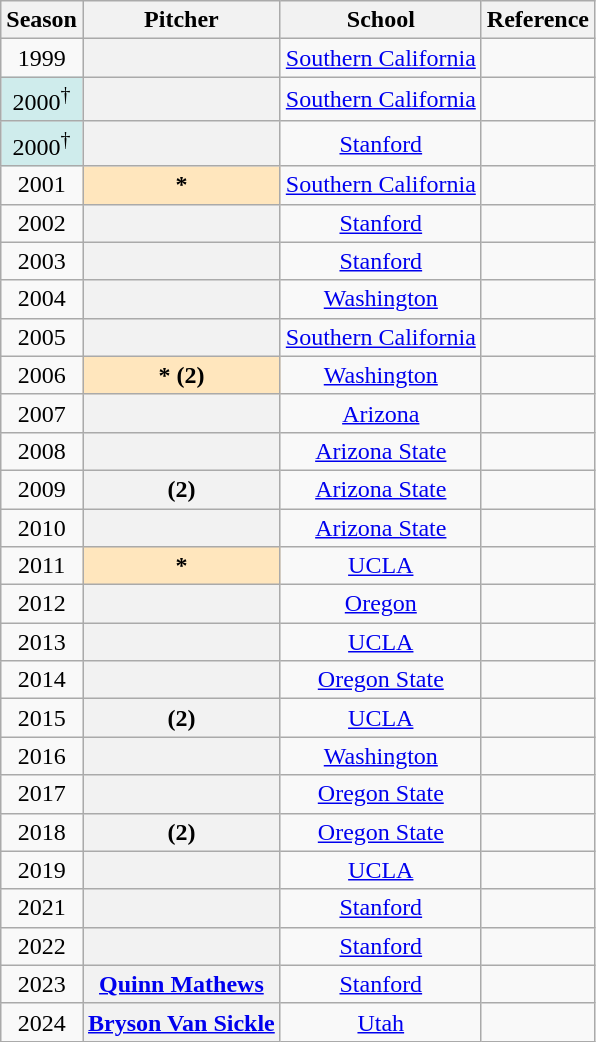<table class="wikitable sortable plainrowheaders" style="text-align:center;">
<tr>
<th scope="col">Season</th>
<th scope="col">Pitcher</th>
<th scope="col">School</th>
<th scope="col" class="unsortable">Reference</th>
</tr>
<tr align=center>
<td>1999</td>
<th scope="row" style="text-align:center"></th>
<td><a href='#'>Southern California</a></td>
<td style="text-align:center;"></td>
</tr>
<tr align=center>
<td style="background:#cfecec;">2000<sup>†</sup></td>
<th scope="row" style="text-align:center"></th>
<td><a href='#'>Southern California</a></td>
<td></td>
</tr>
<tr align=center>
<td style="background:#cfecec;">2000<sup>†</sup></td>
<th scope="row" style="text-align:center"></th>
<td><a href='#'>Stanford</a></td>
<td></td>
</tr>
<tr align=center>
<td>2001</td>
<th scope="row" style="text-align:center; background:#ffe6bd">*</th>
<td><a href='#'>Southern California</a></td>
<td></td>
</tr>
<tr align=center>
<td>2002</td>
<th scope="row" style="text-align:center"></th>
<td><a href='#'>Stanford</a></td>
<td></td>
</tr>
<tr align=center>
<td>2003</td>
<th scope="row" style="text-align:center"></th>
<td><a href='#'>Stanford</a></td>
<td></td>
</tr>
<tr align=center>
<td>2004</td>
<th scope="row" style="text-align:center"></th>
<td><a href='#'>Washington</a></td>
<td></td>
</tr>
<tr align=center>
<td>2005</td>
<th scope="row" style="text-align:center"></th>
<td><a href='#'>Southern California</a></td>
<td></td>
</tr>
<tr align=center>
<td>2006</td>
<th scope="row" style="text-align:center; background:#ffe6bd">* (2)</th>
<td><a href='#'>Washington</a></td>
<td></td>
</tr>
<tr align=center>
<td>2007</td>
<th scope="row" style="text-align:center"></th>
<td><a href='#'>Arizona</a></td>
<td></td>
</tr>
<tr align=center>
<td>2008</td>
<th scope="row" style="text-align:center"></th>
<td><a href='#'>Arizona State</a></td>
<td></td>
</tr>
<tr align=center>
<td>2009</td>
<th scope="row" style="text-align:center"> (2)</th>
<td><a href='#'>Arizona State</a></td>
<td></td>
</tr>
<tr align=center>
<td>2010</td>
<th scope="row" style="text-align:center"></th>
<td><a href='#'>Arizona State</a></td>
<td></td>
</tr>
<tr align=center>
<td>2011</td>
<th scope="row" style="text-align:center; background:#ffe6bd">*</th>
<td><a href='#'>UCLA</a></td>
<td></td>
</tr>
<tr align=center>
<td>2012</td>
<th scope="row" style="text-align:center"></th>
<td><a href='#'>Oregon</a></td>
<td></td>
</tr>
<tr align=center>
<td>2013</td>
<th scope="row" style="text-align:center"></th>
<td><a href='#'>UCLA</a></td>
<td></td>
</tr>
<tr>
<td>2014</td>
<th scope="row" style="text-align:center"></th>
<td><a href='#'>Oregon State</a></td>
<td></td>
</tr>
<tr align=center>
<td>2015</td>
<th scope="row" style="text-align:center"> (2)</th>
<td><a href='#'>UCLA</a></td>
<td style="text-align:center;"></td>
</tr>
<tr align=center>
<td>2016</td>
<th scope="row" style="text-align:center"></th>
<td><a href='#'>Washington</a></td>
<td style="text-align:center;"></td>
</tr>
<tr align=center>
<td>2017</td>
<th scope="row" style="text-align:center"></th>
<td><a href='#'>Oregon State</a></td>
<td style="text-align:center;"></td>
</tr>
<tr align=center>
<td>2018</td>
<th scope="row" style="text-align:center"> (2)</th>
<td><a href='#'>Oregon State</a></td>
<td style="text-align:center;"></td>
</tr>
<tr align=center>
<td>2019</td>
<th scope="row" style="text-align:center"></th>
<td><a href='#'>UCLA</a></td>
<td style="text-align:center;"></td>
</tr>
<tr align=center>
<td>2021</td>
<th scope="row" style="text-align:center"></th>
<td><a href='#'>Stanford</a></td>
<td style="text-align:center;"></td>
</tr>
<tr align=center>
<td>2022</td>
<th scope="row" style="text-align:center"></th>
<td><a href='#'>Stanford</a></td>
<td style="text-align:center;"></td>
</tr>
<tr align=center>
<td>2023</td>
<th scope="row" style="text-align:center"><a href='#'>Quinn Mathews</a></th>
<td><a href='#'>Stanford</a></td>
<td style="text-align:center;"></td>
</tr>
<tr align=center>
<td>2024</td>
<th scope="row" style="text-align:center"><a href='#'>Bryson Van Sickle</a></th>
<td><a href='#'>Utah</a></td>
<td style="text-align:center;"></td>
</tr>
</table>
